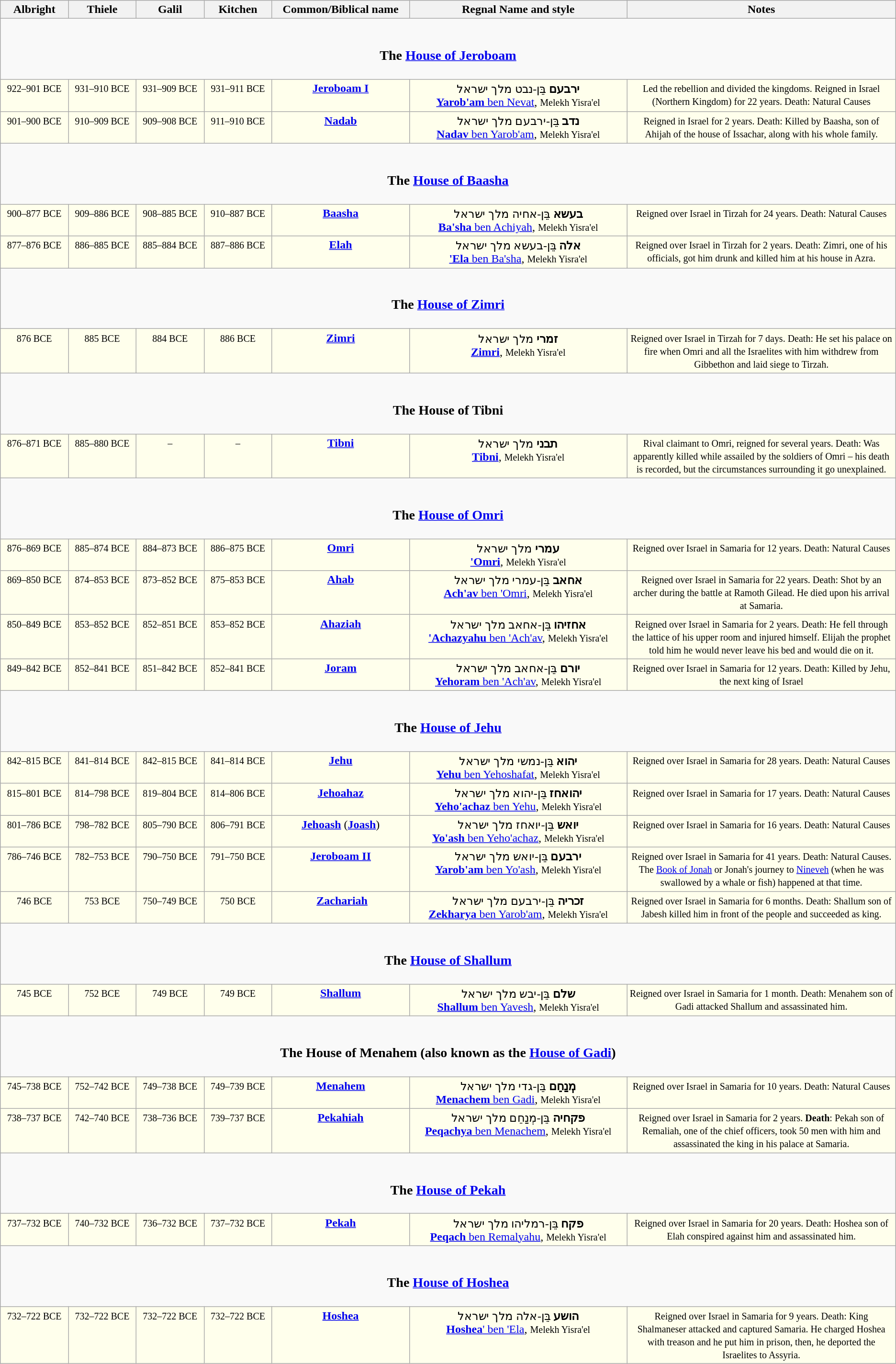<table class="wikitable" style="align: center;">
<tr>
<th>Albright</th>
<th>Thiele</th>
<th>Galil</th>
<th>Kitchen</th>
<th>Common/Biblical name</th>
<th>Regnal Name and style</th>
<th style="width:30%;">Notes</th>
</tr>
<tr>
<td colspan="7" style="text-align:center;"><br><h3>The <a href='#'>House of Jeroboam</a></h3></td>
</tr>
<tr style="background:#ffffec; vertical-align:top; text-align:center;">
<td><small>922–901 BCE</small></td>
<td><small>931–910 BCE</small></td>
<td><small>931–909 BCE</small></td>
<td><small>931–911 BCE</small></td>
<td><strong><a href='#'>Jeroboam I</a></strong></td>
<td><strong>ירבעם</strong> בֵּן-נבט מלך ישראל<br><a href='#'><strong>Yarob'am</strong> ben Nevat</a>, <small>Melekh Yisra'el</small></td>
<td><small>Led the rebellion and divided the kingdoms. Reigned in Israel (Northern Kingdom) for 22 years. Death: Natural Causes</small></td>
</tr>
<tr style="background:#ffffec; vertical-align:top; text-align:center;">
<td><small>901–900 BCE</small></td>
<td><small>910–909 BCE</small></td>
<td><small>909–908 BCE</small></td>
<td><small>911–910 BCE</small></td>
<td><strong><a href='#'>Nadab</a></strong></td>
<td><strong>נדב</strong> בֵּן-ירבעם מלך ישראל<br><a href='#'><strong>Nadav</strong> ben Yarob'am</a>, <small>Melekh Yisra'el</small></td>
<td><small>Reigned in Israel for 2 years. Death: Killed by Baasha, son of Ahijah of the house of Issachar, along with his whole family.</small></td>
</tr>
<tr>
<td colspan="7" style="text-align:center;"><br><h3>The <a href='#'>House of Baasha</a></h3></td>
</tr>
<tr style="background:#ffffec; vertical-align:top; text-align:center;">
<td><small>900–877 BCE</small></td>
<td><small>909–886 BCE</small></td>
<td><small>908–885 BCE</small></td>
<td><small>910–887 BCE</small></td>
<td><strong><a href='#'>Baasha</a></strong></td>
<td><strong>בעשא</strong> בֵּן-אחיה מלך ישראל<br><a href='#'><strong>Ba'sha</strong> ben Achiyah</a>, <small>Melekh Yisra'el</small></td>
<td><small>Reigned over Israel in Tirzah for 24 years. Death: Natural Causes</small></td>
</tr>
<tr style="background:#ffffec; vertical-align:top; text-align:center;">
<td><small>877–876 BCE</small></td>
<td><small>886–885 BCE</small></td>
<td><small>885–884 BCE</small></td>
<td><small>887–886 BCE</small></td>
<td><strong><a href='#'>Elah</a></strong></td>
<td><strong>אלה</strong> בֵּן-בעשא מלך ישראל<br><a href='#'><strong>'Ela</strong> ben Ba'sha</a>, <small>Melekh Yisra'el</small></td>
<td><small>Reigned over Israel in Tirzah for 2 years. Death: Zimri, one of his officials, got him drunk and killed him at his house in Azra.</small></td>
</tr>
<tr>
<td colspan="7" style="text-align:center;"><br><h3>The <a href='#'>House of Zimri</a></h3></td>
</tr>
<tr style="background:#ffffec; vertical-align:top; text-align:center;">
<td><small>876 BCE</small></td>
<td><small>885 BCE</small></td>
<td><small>884 BCE</small></td>
<td><small>886 BCE</small></td>
<td><strong><a href='#'>Zimri</a></strong></td>
<td><strong>זמרי</strong> מלך ישראל<br><strong><a href='#'>Zimri</a></strong>, <small>Melekh Yisra'el</small></td>
<td><small>Reigned over Israel in Tirzah for 7 days. Death: He set his palace on fire when Omri and all the Israelites with him withdrew from Gibbethon and laid siege to Tirzah.</small></td>
</tr>
<tr>
<td colspan="7" style="text-align:center;"><br><h3>The House of Tibni</h3></td>
</tr>
<tr style="background:#ffffec; vertical-align:top; text-align:center;">
<td><small>876–871 BCE</small></td>
<td><small>885–880 BCE</small></td>
<td><small>–</small></td>
<td><small>–</small></td>
<td><strong><a href='#'>Tibni</a></strong></td>
<td><strong>תבני</strong> מלך ישראל<br><strong><a href='#'>Tibni</a></strong>, <small>Melekh Yisra'el</small></td>
<td><small>Rival claimant to Omri, reigned for several years. Death: Was apparently killed while assailed by the soldiers of Omri – his death is recorded, but the circumstances surrounding it go unexplained.</small></td>
</tr>
<tr>
<td colspan="7" style="text-align:center;"><br><h3>The <a href='#'>House of Omri</a></h3></td>
</tr>
<tr style="background:#ffffec; vertical-align:top; text-align:center;">
<td><small>876–869 BCE</small></td>
<td><small>885–874 BCE</small></td>
<td><small>884–873 BCE</small></td>
<td><small>886–875 BCE</small></td>
<td><strong><a href='#'>Omri</a></strong></td>
<td><strong>עמרי</strong> מלך ישראל<br><strong><a href='#'>'Omri</a></strong>, <small>Melekh Yisra'el</small></td>
<td><small>Reigned over Israel in Samaria for 12 years. Death: Natural Causes</small></td>
</tr>
<tr style="background:#ffffec; vertical-align:top; text-align:center;">
<td><small>869–850 BCE</small></td>
<td><small>874–853 BCE</small></td>
<td><small>873–852 BCE</small></td>
<td><small>875–853 BCE</small></td>
<td><strong><a href='#'>Ahab</a></strong></td>
<td><strong>אחאב</strong> בֵּן-עמרי מלך ישראל<br><a href='#'><strong>Ach'av</strong> ben 'Omri</a>, <small>Melekh Yisra'el</small></td>
<td><small>Reigned over Israel in Samaria for 22 years. Death: Shot by an archer during the battle at Ramoth Gilead. He died upon his arrival at Samaria.</small></td>
</tr>
<tr style="background:#ffffec; vertical-align:top; text-align:center;">
<td><small>850–849 BCE</small></td>
<td><small>853–852 BCE</small></td>
<td><small>852–851 BCE</small></td>
<td><small>853–852 BCE</small></td>
<td><strong><a href='#'>Ahaziah</a></strong></td>
<td><strong>אחזיהו</strong> בֵּן-אחאב מלך ישראל<br><a href='#'><strong>'Achazyahu</strong> ben 'Ach'av</a>, <small>Melekh Yisra'el</small></td>
<td><small>Reigned over Israel in Samaria for 2 years. Death: He fell through the lattice of his upper room and injured himself. Elijah the prophet told him he would never leave his bed and would die on it.</small></td>
</tr>
<tr style="background:#ffffec; vertical-align:top; text-align:center;">
<td><small>849–842 BCE</small></td>
<td><small>852–841 BCE</small></td>
<td><small>851–842 BCE</small></td>
<td><small>852–841 BCE</small></td>
<td><strong><a href='#'>Joram</a></strong></td>
<td><strong>יורם</strong> בֵּן-אחאב מלך ישראל<br><a href='#'><strong>Yehoram</strong> ben 'Ach'av</a>, <small>Melekh Yisra'el</small></td>
<td><small>Reigned over Israel in Samaria for 12 years. Death: Killed by Jehu, the next king of Israel</small></td>
</tr>
<tr>
<td colspan="7" style="text-align:center;"><br><h3>The <a href='#'>House of Jehu</a></h3></td>
</tr>
<tr style="background:#ffffec; vertical-align:top; text-align:center;">
<td><small>842–815 BCE</small></td>
<td><small>841–814 BCE</small></td>
<td><small>842–815 BCE</small></td>
<td><small>841–814 BCE</small></td>
<td><strong><a href='#'>Jehu</a></strong></td>
<td><strong>יהוא</strong> בֵּן-נמשי מלך ישראל<br><a href='#'><strong>Yehu</strong> ben Yehoshafat</a>, <small>Melekh Yisra'el</small></td>
<td><small>Reigned over Israel in Samaria for 28 years. Death: Natural Causes</small></td>
</tr>
<tr style="background:#ffffec; vertical-align:top; text-align:center;">
<td><small>815–801 BCE</small></td>
<td><small>814–798 BCE</small></td>
<td><small>819–804 BCE</small></td>
<td><small>814–806 BCE</small></td>
<td><strong><a href='#'>Jehoahaz</a></strong></td>
<td><strong>יהואחז</strong> בֵּן-יהוא מלך ישראל<br><a href='#'><strong>Yeho'achaz</strong> ben Yehu</a>, <small>Melekh Yisra'el</small></td>
<td><small>Reigned over Israel in Samaria for 17 years. Death: Natural Causes</small></td>
</tr>
<tr style="background:#ffffec; vertical-align:top; text-align:center;">
<td><small>801–786 BCE</small></td>
<td><small>798–782 BCE</small></td>
<td><small>805–790 BCE</small></td>
<td><small>806–791 BCE</small></td>
<td><strong><a href='#'>Jehoash</a></strong> (<strong><a href='#'>Joash</a></strong>)</td>
<td><strong>יואש</strong> בֵּן-יואחז מלך ישראל<br><a href='#'><strong>Yo'ash</strong> ben Yeho'achaz</a>, <small>Melekh Yisra'el</small></td>
<td><small>Reigned over Israel in Samaria for 16 years. Death: Natural Causes</small></td>
</tr>
<tr style="background:#ffffec; vertical-align:top; text-align:center;">
<td><small>786–746 BCE</small></td>
<td><small>782–753 BCE</small></td>
<td><small>790–750 BCE</small></td>
<td><small>791–750 BCE</small></td>
<td><strong><a href='#'>Jeroboam II</a></strong></td>
<td><strong>ירבעם</strong> בֵּן-יואש מלך ישראל<br><a href='#'><strong>Yarob'am</strong> ben Yo'ash</a>, <small>Melekh Yisra'el</small></td>
<td><small>Reigned over Israel in Samaria for 41 years. Death: Natural Causes. The <a href='#'>Book of Jonah</a> or Jonah's journey to <a href='#'>Nineveh</a> (when he was swallowed by a whale or fish) happened at that time.</small></td>
</tr>
<tr style="background:#ffffec; vertical-align:top; text-align:center;">
<td><small>746 BCE</small></td>
<td><small>753 BCE</small></td>
<td><small>750–749 BCE</small></td>
<td><small>750 BCE</small></td>
<td> <strong><a href='#'>Zachariah</a></strong></td>
<td><strong>זכריה</strong> בֵּן-ירבעם מלך ישראל<br><a href='#'><strong>Zekharya</strong> ben Yarob'am</a>, <small>Melekh Yisra'el</small></td>
<td><small>Reigned over Israel in Samaria for 6 months. Death: Shallum son of Jabesh killed him in front of the people and succeeded as king.</small></td>
</tr>
<tr>
<td colspan="7" style="text-align:center;"><br><h3>The <a href='#'>House of Shallum</a></h3></td>
</tr>
<tr style="background:#ffffec; vertical-align:top; text-align:center;">
<td><small>745 BCE</small></td>
<td><small>752 BCE</small></td>
<td><small>749 BCE</small></td>
<td><small>749 BCE</small></td>
<td><strong><a href='#'>Shallum</a></strong></td>
<td><strong>שלם</strong> בֵּן-יבש מלך ישראל<br><a href='#'><strong>Shallum</strong> ben Yavesh</a>, <small>Melekh Yisra'el</small></td>
<td><small>Reigned over Israel in Samaria for 1 month. Death: Menahem son of Gadi attacked Shallum and assassinated him.</small></td>
</tr>
<tr>
<td colspan="7" style="text-align:center;"><br><h3>The House of Menahem (also known as the <a href='#'>House of Gadi</a>)</h3></td>
</tr>
<tr style="background:#ffffec; vertical-align:top; text-align:center;">
<td><small>745–738 BCE</small></td>
<td><small>752–742 BCE</small></td>
<td><small>749–738 BCE</small></td>
<td><small>749–739 BCE</small></td>
<td><strong><a href='#'>Menahem</a></strong></td>
<td><strong>מְנַחֵם</strong> בֵּן-גדי מלך ישראל<br><a href='#'><strong>Menachem</strong> ben Gadi</a>, <small>Melekh Yisra'el</small></td>
<td><small>Reigned over Israel in Samaria for 10 years. Death: Natural Causes</small></td>
</tr>
<tr style="background:#ffffec; vertical-align:top; text-align:center;">
<td><small>738–737 BCE</small></td>
<td><small>742–740 BCE</small></td>
<td><small>738–736 BCE</small></td>
<td><small>739–737 BCE</small></td>
<td><strong><a href='#'>Pekahiah</a></strong></td>
<td><strong>פקחיה</strong> בֵּן-מְנַחֵם מלך ישראל<br><a href='#'><strong>Peqachya</strong> ben Menachem</a>, <small>Melekh Yisra'el</small></td>
<td><small>Reigned over Israel in Samaria for 2 years. <strong>Death</strong>: Pekah son of Remaliah, one of the chief officers, took 50 men with him and assassinated the king in his palace at Samaria.</small></td>
</tr>
<tr>
<td colspan="7" style="text-align:center;"><br><h3>The <a href='#'>House of Pekah</a></h3></td>
</tr>
<tr style="background:#ffffec; vertical-align:top; text-align:center;">
<td><small>737–732 BCE</small></td>
<td><small>740–732 BCE</small></td>
<td><small>736–732 BCE</small></td>
<td><small>737–732 BCE</small></td>
<td><strong><a href='#'>Pekah</a></strong></td>
<td><strong>פקח</strong> בֵּן-רמליהו מלך ישראל<br><a href='#'><strong>Peqach</strong> ben Remalyahu</a>, <small>Melekh Yisra'el</small></td>
<td><small>Reigned over Israel in Samaria for 20 years. Death: Hoshea son of Elah conspired against him and assassinated him.</small></td>
</tr>
<tr>
<td colspan="7" style="text-align:center;"><br><h3>The <a href='#'>House of Hoshea</a></h3></td>
</tr>
<tr style="background:#ffffec; vertical-align:top; text-align:center;">
<td><small>732–722 BCE</small></td>
<td><small>732–722 BCE</small></td>
<td><small>732–722 BCE</small></td>
<td><small>732–722 BCE</small></td>
<td><strong><a href='#'>Hoshea</a></strong></td>
<td><strong>הושע</strong> בֵּן-אלה מלך ישראל<br><a href='#'><strong>Hoshea</strong>' ben 'Ela</a>, <small>Melekh Yisra'el</small></td>
<td><small>Reigned over Israel in Samaria for 9 years. Death: King Shalmaneser attacked and captured Samaria. He charged Hoshea with treason and he put him in prison, then, he deported the Israelites to Assyria.</small></td>
</tr>
</table>
